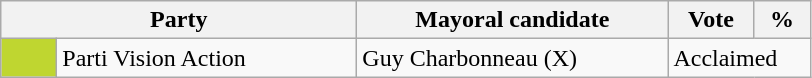<table class="wikitable">
<tr>
<th bgcolor="#DDDDFF" width="230px" colspan="2">Party</th>
<th bgcolor="#DDDDFF" width="200px">Mayoral candidate</th>
<th bgcolor="#DDDDFF" width="50px">Vote</th>
<th bgcolor="#DDDDFF" width="30px">%</th>
</tr>
<tr>
<td bgcolor=#BFD630 width="30px"> </td>
<td>Parti Vision Action</td>
<td>Guy Charbonneau (X)</td>
<td colspan="2">Acclaimed</td>
</tr>
</table>
